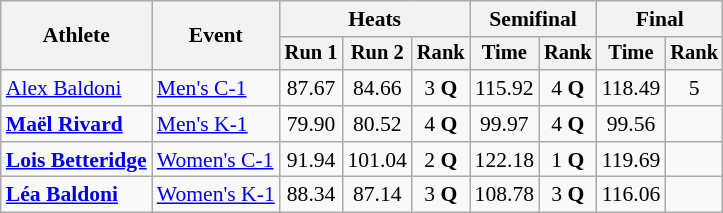<table class=wikitable style=font-size:90%;text-align:center>
<tr>
<th rowspan=2>Athlete</th>
<th rowspan=2>Event</th>
<th colspan=3>Heats</th>
<th colspan=2>Semifinal</th>
<th colspan=2>Final</th>
</tr>
<tr style=font-size:95%>
<th>Run 1</th>
<th>Run 2</th>
<th>Rank</th>
<th>Time</th>
<th>Rank</th>
<th>Time</th>
<th>Rank</th>
</tr>
<tr>
<td align=left><a href='#'>Alex Baldoni</a></td>
<td align=left><a href='#'>Men's C-1</a></td>
<td>87.67</td>
<td>84.66</td>
<td>3 <strong>Q</strong></td>
<td>115.92</td>
<td>4 <strong>Q</strong></td>
<td>118.49</td>
<td>5</td>
</tr>
<tr>
<td align=left><strong><a href='#'>Maël Rivard</a></strong></td>
<td align=left><a href='#'>Men's K-1</a></td>
<td>79.90</td>
<td>80.52</td>
<td>4 <strong>Q</strong></td>
<td>99.97</td>
<td>4 <strong>Q</strong></td>
<td>99.56</td>
<td></td>
</tr>
<tr>
<td align=left><strong><a href='#'>Lois Betteridge</a></strong></td>
<td align=left><a href='#'>Women's C-1</a></td>
<td>91.94</td>
<td>101.04</td>
<td>2 <strong>Q</strong></td>
<td>122.18</td>
<td>1 <strong>Q</strong></td>
<td>119.69</td>
<td></td>
</tr>
<tr>
<td align=left><strong><a href='#'>Léa Baldoni</a></strong></td>
<td align=left><a href='#'>Women's K-1</a></td>
<td>88.34</td>
<td>87.14</td>
<td>3 <strong>Q</strong></td>
<td>108.78</td>
<td>3 <strong>Q</strong></td>
<td>116.06</td>
<td></td>
</tr>
</table>
